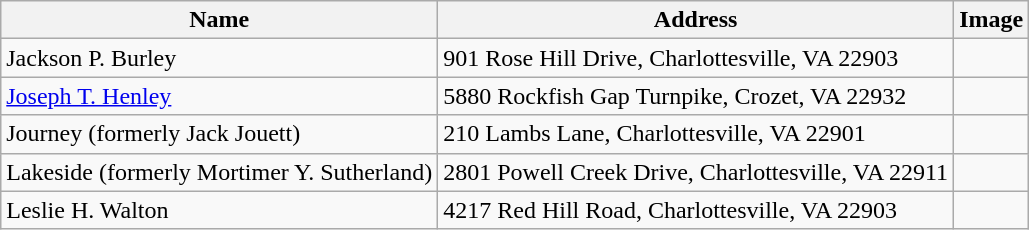<table class="wikitable">
<tr>
<th>Name</th>
<th>Address</th>
<th>Image</th>
</tr>
<tr>
<td>Jackson P. Burley</td>
<td>901 Rose Hill Drive, Charlottesville, VA 22903</td>
<td></td>
</tr>
<tr>
<td><a href='#'>Joseph T. Henley</a></td>
<td>5880 Rockfish Gap Turnpike, Crozet, VA 22932</td>
<td></td>
</tr>
<tr>
<td>Journey (formerly Jack Jouett)</td>
<td>210 Lambs Lane, Charlottesville, VA 22901</td>
<td></td>
</tr>
<tr>
<td>Lakeside (formerly Mortimer Y. Sutherland)</td>
<td>2801 Powell Creek Drive, Charlottesville, VA 22911</td>
<td></td>
</tr>
<tr>
<td>Leslie H. Walton</td>
<td>4217 Red Hill Road, Charlottesville, VA 22903</td>
<td></td>
</tr>
</table>
